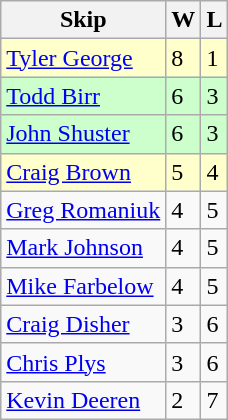<table class="wikitable" border="1">
<tr>
<th>Skip</th>
<th>W</th>
<th>L</th>
</tr>
<tr bgcolor="#ffffcc">
<td> <a href='#'>Tyler George</a></td>
<td>8</td>
<td>1</td>
</tr>
<tr bgcolor="#ccffcc">
<td> <a href='#'>Todd Birr</a></td>
<td>6</td>
<td>3</td>
</tr>
<tr bgcolor="#ccffcc">
<td> <a href='#'>John Shuster</a></td>
<td>6</td>
<td>3</td>
</tr>
<tr bgcolor="#ffffcc">
<td> <a href='#'>Craig Brown</a></td>
<td>5</td>
<td>4</td>
</tr>
<tr>
<td> <a href='#'>Greg Romaniuk</a></td>
<td>4</td>
<td>5</td>
</tr>
<tr>
<td> <a href='#'>Mark Johnson</a></td>
<td>4</td>
<td>5</td>
</tr>
<tr>
<td> <a href='#'>Mike Farbelow</a></td>
<td>4</td>
<td>5</td>
</tr>
<tr>
<td> <a href='#'>Craig Disher</a></td>
<td>3</td>
<td>6</td>
</tr>
<tr>
<td> <a href='#'>Chris Plys</a></td>
<td>3</td>
<td>6</td>
</tr>
<tr>
<td> <a href='#'>Kevin Deeren</a></td>
<td>2</td>
<td>7</td>
</tr>
</table>
